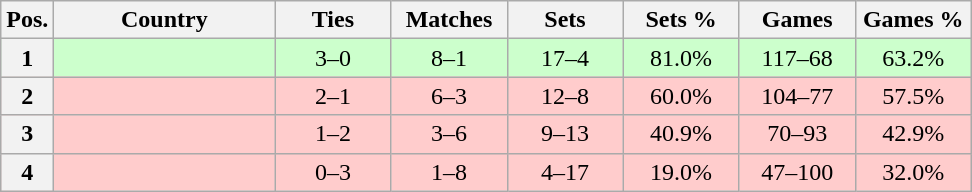<table class="wikitable nowrap" style=text-align:center>
<tr>
<th>Pos.</th>
<th width=140>Country</th>
<th width=70>Ties</th>
<th width=70>Matches</th>
<th width=70>Sets</th>
<th width=70>Sets %</th>
<th width=70>Games</th>
<th width=70>Games %</th>
</tr>
<tr style="background: #CCFFCC;">
<th>1</th>
<td align=left></td>
<td>3–0</td>
<td>8–1</td>
<td>17–4</td>
<td>81.0%</td>
<td>117–68</td>
<td>63.2%</td>
</tr>
<tr style="background: #FFCCCC;">
<th>2</th>
<td align=left></td>
<td>2–1</td>
<td>6–3</td>
<td>12–8</td>
<td>60.0%</td>
<td>104–77</td>
<td>57.5%</td>
</tr>
<tr style="background: #FFCCCC;">
<th>3</th>
<td align=left></td>
<td>1–2</td>
<td>3–6</td>
<td>9–13</td>
<td>40.9%</td>
<td>70–93</td>
<td>42.9%</td>
</tr>
<tr style="background: #FFCCCC;">
<th>4</th>
<td align=left></td>
<td>0–3</td>
<td>1–8</td>
<td>4–17</td>
<td>19.0%</td>
<td>47–100</td>
<td>32.0%</td>
</tr>
</table>
